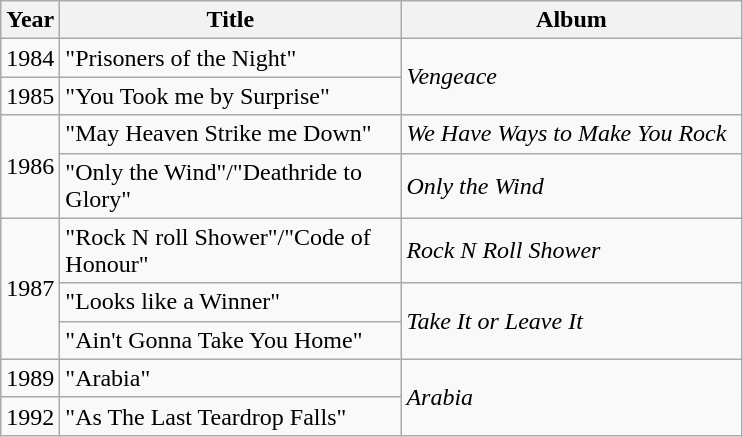<table class="wikitable">
<tr>
<th>Year</th>
<th style="width:220px;">Title</th>
<th style="width:220px;">Album</th>
</tr>
<tr>
<td>1984</td>
<td>"Prisoners of the Night"</td>
<td rowspan=2><em>Vengeace</em></td>
</tr>
<tr>
<td>1985</td>
<td>"You Took me by Surprise"</td>
</tr>
<tr>
<td rowspan=2>1986</td>
<td>"May Heaven Strike me Down"</td>
<td><em>We Have Ways to Make You Rock</em></td>
</tr>
<tr>
<td>"Only the Wind"/"Deathride to Glory"</td>
<td><em>Only the Wind</em></td>
</tr>
<tr>
<td rowspan=3>1987</td>
<td>"Rock N roll Shower"/"Code of Honour"</td>
<td><em>Rock N Roll Shower</em></td>
</tr>
<tr>
<td>"Looks like a Winner"</td>
<td rowspan=2><em>Take It or Leave It</em></td>
</tr>
<tr>
<td>"Ain't Gonna Take You Home"</td>
</tr>
<tr>
<td>1989</td>
<td>"Arabia"</td>
<td rowspan=2><em>Arabia</em></td>
</tr>
<tr>
<td>1992</td>
<td>"As The Last Teardrop Falls"</td>
</tr>
</table>
